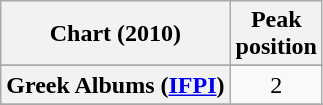<table class="wikitable sortable plainrowheaders" style="text-align:center">
<tr>
<th scope="col">Chart (2010)</th>
<th scope="col">Peak<br>position</th>
</tr>
<tr>
</tr>
<tr>
</tr>
<tr>
</tr>
<tr>
</tr>
<tr>
</tr>
<tr>
</tr>
<tr>
</tr>
<tr>
</tr>
<tr>
</tr>
<tr>
</tr>
<tr>
<th scope="row">Greek Albums (<a href='#'>IFPI</a>)</th>
<td>2</td>
</tr>
<tr>
</tr>
<tr>
</tr>
<tr>
</tr>
<tr>
</tr>
<tr>
</tr>
<tr>
</tr>
<tr>
</tr>
<tr>
</tr>
<tr>
</tr>
<tr>
</tr>
<tr>
</tr>
<tr>
</tr>
</table>
